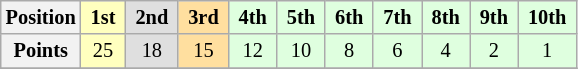<table class="wikitable" style="font-size:85%; text-align:center">
<tr>
<th>Position</th>
<td style="background:#ffffbf"> <strong>1st</strong> </td>
<td style="background:#dfdfdf"> <strong>2nd</strong> </td>
<td style="background:#ffdf9f"> <strong>3rd</strong> </td>
<td style="background:#dfffdf"> <strong>4th</strong> </td>
<td style="background:#dfffdf"> <strong>5th</strong> </td>
<td style="background:#dfffdf"> <strong>6th</strong> </td>
<td style="background:#dfffdf"> <strong>7th</strong> </td>
<td style="background:#dfffdf"> <strong>8th</strong> </td>
<td style="background:#dfffdf"> <strong>9th</strong> </td>
<td style="background:#dfffdf"> <strong>10th</strong> </td>
</tr>
<tr>
<th>Points</th>
<td style="background:#ffffbf">25</td>
<td style="background:#dfdfdf">18</td>
<td style="background:#ffdf9f">15</td>
<td style="background:#dfffdf">12</td>
<td style="background:#dfffdf">10</td>
<td style="background:#dfffdf">8</td>
<td style="background:#dfffdf">6</td>
<td style="background:#dfffdf">4</td>
<td style="background:#dfffdf">2</td>
<td style="background:#dfffdf">1</td>
</tr>
<tr>
</tr>
</table>
